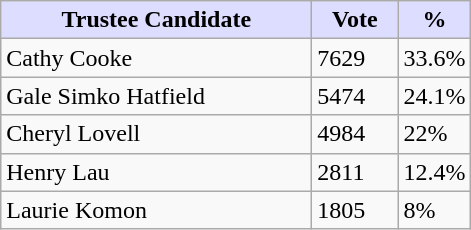<table class="wikitable sortable">
<tr>
<th style="background:#ddf; width:200px;">Trustee Candidate</th>
<th style="background:#ddf; width:50px;">Vote</th>
<th style="background:#ddf; width:30px;">%</th>
</tr>
<tr>
<td>Cathy Cooke</td>
<td>7629</td>
<td>33.6%</td>
</tr>
<tr>
<td>Gale Simko Hatfield</td>
<td>5474</td>
<td>24.1%</td>
</tr>
<tr>
<td>Cheryl Lovell</td>
<td>4984</td>
<td>22%</td>
</tr>
<tr>
<td>Henry Lau</td>
<td>2811</td>
<td>12.4%</td>
</tr>
<tr>
<td>Laurie Komon</td>
<td>1805</td>
<td>8%</td>
</tr>
</table>
